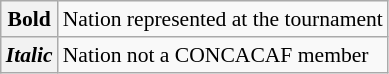<table class="wikitable" style="font-size:90%;">
<tr>
<th><strong>Bold</strong></th>
<td>Nation represented at the tournament</td>
</tr>
<tr>
<th><em>Italic</em></th>
<td>Nation not a CONCACAF member</td>
</tr>
</table>
